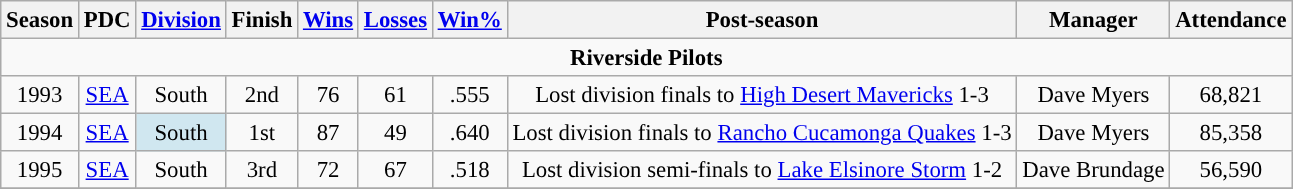<table class="wikitable" style="text-align:center; font-size:95%">
<tr>
<th scope="col">Season</th>
<th scope="col">PDC</th>
<th scope="col"><a href='#'>Division</a></th>
<th scope="col">Finish</th>
<th scope="col"><a href='#'>Wins</a></th>
<th scope="col"><a href='#'>Losses</a></th>
<th scope="col"><a href='#'>Win%</a></th>
<th scope="col">Post-season</th>
<th scope="col">Manager</th>
<th scope="col">Attendance</th>
</tr>
<tr>
<td align="center" colspan="11"><strong>Riverside Pilots</strong></td>
</tr>
<tr>
<td>1993</td>
<td><a href='#'>SEA</a></td>
<td>South</td>
<td>2nd</td>
<td>76</td>
<td>61</td>
<td>.555</td>
<td>Lost division finals to <a href='#'>High Desert Mavericks</a> 1-3</td>
<td>Dave Myers</td>
<td>68,821</td>
</tr>
<tr>
<td>1994</td>
<td><a href='#'>SEA</a></td>
<td bgcolor="#Dr0E7FF">South</td>
<td>1st</td>
<td>87</td>
<td>49</td>
<td>.640</td>
<td>Lost division finals to <a href='#'>Rancho Cucamonga Quakes</a> 1-3</td>
<td>Dave Myers</td>
<td>85,358</td>
</tr>
<tr>
<td>1995</td>
<td><a href='#'>SEA</a></td>
<td>South</td>
<td>3rd</td>
<td>72</td>
<td>67</td>
<td>.518</td>
<td>Lost division semi-finals to <a href='#'>Lake Elsinore Storm</a> 1-2</td>
<td>Dave Brundage</td>
<td>56,590</td>
</tr>
<tr>
</tr>
</table>
